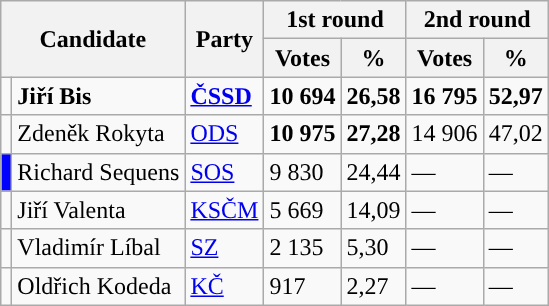<table class="wikitable sortable">
<tr>
<th colspan="2" rowspan="2">Candidate</th>
<th rowspan="2">Party</th>
<th colspan="2">1st round</th>
<th colspan="2">2nd round</th>
</tr>
<tr>
<th>Votes</th>
<th>%</th>
<th>Votes</th>
<th>%</th>
</tr>
<tr>
<td style="background-color:"></td>
<td><strong>Jiří Bis</strong></td>
<td><a href='#'><strong>ČSSD</strong></a></td>
<td><strong>10 694</strong></td>
<td><strong>26,58</strong></td>
<td><strong>16 795</strong></td>
<td><strong>52,97</strong></td>
</tr>
<tr>
<td style="background-color:"></td>
<td>Zdeněk Rokyta</td>
<td><a href='#'>ODS</a></td>
<td><strong>10 975</strong></td>
<td><strong>27,28</strong></td>
<td>14 906</td>
<td>47,02</td>
</tr>
<tr>
<td style="background-color:blue;"></td>
<td>Richard Sequens</td>
<td><a href='#'>SOS</a></td>
<td>9 830</td>
<td>24,44</td>
<td>—</td>
<td>—</td>
</tr>
<tr>
<td style="background-color:"></td>
<td>Jiří Valenta</td>
<td><a href='#'>KSČM</a></td>
<td>5 669</td>
<td>14,09</td>
<td>—</td>
<td>—</td>
</tr>
<tr>
<td style="background-color:"></td>
<td>Vladimír Líbal</td>
<td><a href='#'>SZ</a></td>
<td>2 135</td>
<td>5,30</td>
<td>—</td>
<td>—</td>
</tr>
<tr>
<td style="background-color:"></td>
<td>Oldřich Kodeda</td>
<td><a href='#'>KČ</a></td>
<td>917</td>
<td>2,27</td>
<td>—</td>
<td>—</td>
</tr>
</table>
